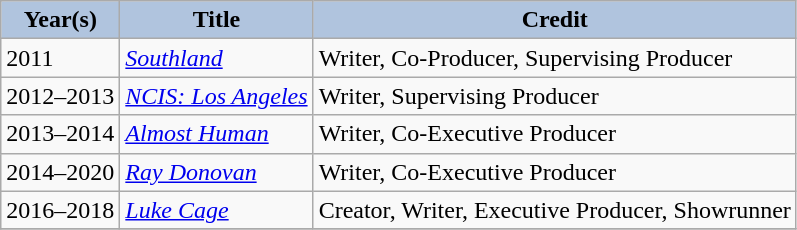<table class="wikitable" style="font-size: 100%;">
<tr style="background:#b0c4de; text-align:center;">
<td><strong>Year(s)</strong></td>
<td><strong>Title</strong></td>
<td><strong>Credit</strong></td>
</tr>
<tr>
<td>2011</td>
<td><em><a href='#'>Southland</a></em></td>
<td>Writer, Co-Producer, Supervising Producer</td>
</tr>
<tr>
<td>2012–2013</td>
<td><em><a href='#'>NCIS: Los Angeles</a></em></td>
<td>Writer, Supervising Producer</td>
</tr>
<tr>
<td>2013–2014</td>
<td><em><a href='#'>Almost Human</a></em></td>
<td>Writer, Co-Executive Producer</td>
</tr>
<tr>
<td>2014–2020</td>
<td><em><a href='#'>Ray Donovan</a></em></td>
<td>Writer, Co-Executive Producer</td>
</tr>
<tr>
<td>2016–2018</td>
<td><em><a href='#'>Luke Cage</a></em></td>
<td>Creator, Writer, Executive Producer, Showrunner</td>
</tr>
<tr>
</tr>
</table>
